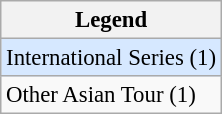<table class="wikitable" style="font-size:95%;">
<tr>
<th>Legend</th>
</tr>
<tr style="background:#D6E8FF;">
<td>International Series (1)</td>
</tr>
<tr>
<td>Other Asian Tour (1)</td>
</tr>
</table>
